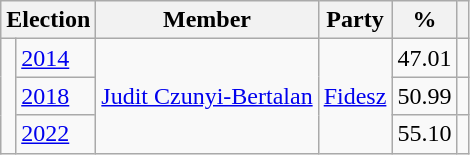<table class=wikitable>
<tr>
<th colspan=2>Election</th>
<th>Member</th>
<th>Party</th>
<th>%</th>
<th></th>
</tr>
<tr>
<td rowspan=3 bgcolor=></td>
<td><a href='#'>2014</a></td>
<td rowspan=3><a href='#'>Judit Czunyi-Bertalan</a></td>
<td rowspan=3><a href='#'>Fidesz</a></td>
<td align=right>47.01</td>
<td align=center></td>
</tr>
<tr>
<td><a href='#'>2018</a></td>
<td align=right>50.99</td>
<td align=center></td>
</tr>
<tr>
<td><a href='#'>2022</a></td>
<td align=right>55.10</td>
<td align=center></td>
</tr>
</table>
